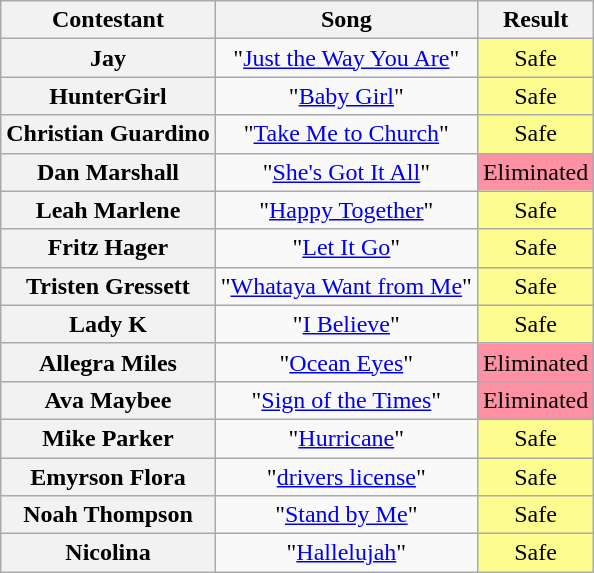<table class="wikitable unsortable" style="text-align:center;">
<tr>
<th scope="col">Contestant</th>
<th scope="col">Song</th>
<th scope="col">Result</th>
</tr>
<tr>
<th scope="row">Jay</th>
<td>"<a href='#'>Just the Way You Are</a>"</td>
<td style="background:#FDFC8F;">Safe</td>
</tr>
<tr>
<th scope="row">HunterGirl</th>
<td>"<a href='#'>Baby Girl</a>"</td>
<td style="background:#FDFC8F;">Safe</td>
</tr>
<tr>
<th scope="row">Christian Guardino</th>
<td>"<a href='#'>Take Me to Church</a>"</td>
<td style="background:#FDFC8F;">Safe</td>
</tr>
<tr>
<th scope="row">Dan Marshall</th>
<td>"<a href='#'>She's Got It All</a>"</td>
<td style="background:#FF91A4;">Eliminated</td>
</tr>
<tr>
<th scope="row">Leah Marlene</th>
<td>"<a href='#'>Happy Together</a>"</td>
<td style="background:#FDFC8F;">Safe</td>
</tr>
<tr>
<th scope="row">Fritz Hager</th>
<td>"<a href='#'>Let It Go</a>"</td>
<td style="background:#FDFC8F;">Safe</td>
</tr>
<tr>
<th scope="row">Tristen Gressett</th>
<td>"<a href='#'>Whataya Want from Me</a>"</td>
<td style="background:#FDFC8F;">Safe</td>
</tr>
<tr>
<th scope="row">Lady K</th>
<td>"<a href='#'>I Believe</a>"</td>
<td style="background:#FDFC8F;">Safe</td>
</tr>
<tr>
<th scope="row">Allegra Miles</th>
<td>"<a href='#'>Ocean Eyes</a>"</td>
<td style="background:#FF91A4;">Eliminated</td>
</tr>
<tr>
<th scope="row">Ava Maybee</th>
<td>"<a href='#'>Sign of the Times</a>"</td>
<td style="background:#FF91A4;">Eliminated</td>
</tr>
<tr>
<th scope="row">Mike Parker</th>
<td>"<a href='#'>Hurricane</a>"</td>
<td style="background:#FDFC8F;">Safe</td>
</tr>
<tr>
<th scope="row">Emyrson Flora</th>
<td>"<a href='#'>drivers license</a>"</td>
<td style="background:#FDFC8F;">Safe</td>
</tr>
<tr>
<th scope="row">Noah Thompson</th>
<td>"<a href='#'>Stand by Me</a>"</td>
<td style="background:#FDFC8F;">Safe</td>
</tr>
<tr>
<th scope="row">Nicolina</th>
<td>"<a href='#'>Hallelujah</a>"</td>
<td style="background:#FDFC8F;">Safe</td>
</tr>
</table>
